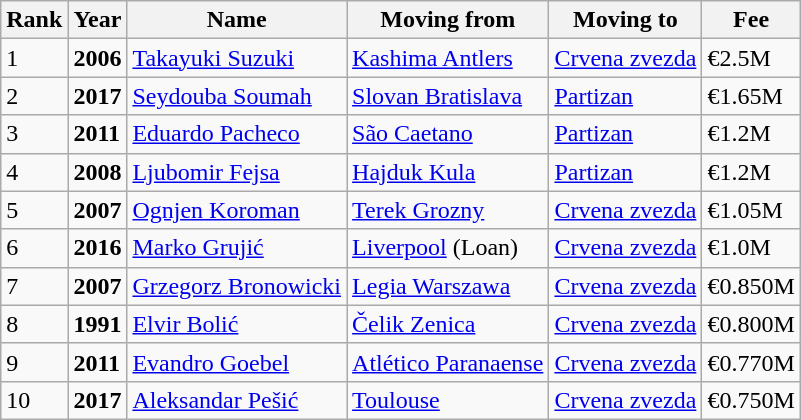<table class="wikitable">
<tr>
<th>Rank</th>
<th>Year</th>
<th>Name</th>
<th>Moving from</th>
<th>Moving to</th>
<th>Fee</th>
</tr>
<tr>
<td>1</td>
<td><strong>2006</strong></td>
<td> <a href='#'>Takayuki Suzuki</a></td>
<td> <a href='#'>Kashima Antlers</a></td>
<td><a href='#'>Crvena zvezda</a></td>
<td>€2.5M</td>
</tr>
<tr>
<td>2</td>
<td><strong>2017</strong></td>
<td> <a href='#'>Seydouba Soumah</a></td>
<td> <a href='#'>Slovan Bratislava</a></td>
<td><a href='#'>Partizan</a></td>
<td>€1.65M</td>
</tr>
<tr>
<td>3</td>
<td><strong>2011</strong></td>
<td> <a href='#'>Eduardo Pacheco</a></td>
<td> <a href='#'>São Caetano</a></td>
<td><a href='#'>Partizan</a></td>
<td>€1.2M</td>
</tr>
<tr>
<td>4</td>
<td><strong>2008</strong></td>
<td> <a href='#'>Ljubomir Fejsa</a></td>
<td> <a href='#'>Hajduk Kula</a></td>
<td><a href='#'>Partizan</a></td>
<td>€1.2M</td>
</tr>
<tr>
<td>5</td>
<td><strong>2007</strong></td>
<td> <a href='#'>Ognjen Koroman</a></td>
<td> <a href='#'>Terek Grozny</a></td>
<td><a href='#'>Crvena zvezda</a></td>
<td>€1.05M</td>
</tr>
<tr>
<td>6</td>
<td><strong>2016</strong></td>
<td> <a href='#'>Marko Grujić</a></td>
<td> <a href='#'>Liverpool</a> (Loan)</td>
<td><a href='#'>Crvena zvezda</a></td>
<td>€1.0M</td>
</tr>
<tr>
<td>7</td>
<td><strong>2007</strong></td>
<td> <a href='#'>Grzegorz Bronowicki</a></td>
<td> <a href='#'>Legia Warszawa</a></td>
<td><a href='#'>Crvena zvezda</a></td>
<td>€0.850M</td>
</tr>
<tr>
<td>8</td>
<td><strong>1991</strong></td>
<td> <a href='#'>Elvir Bolić</a></td>
<td> <a href='#'>Čelik Zenica</a></td>
<td><a href='#'>Crvena zvezda</a></td>
<td>€0.800M</td>
</tr>
<tr>
<td>9</td>
<td><strong>2011</strong></td>
<td> <a href='#'>Evandro Goebel</a></td>
<td> <a href='#'>Atlético Paranaense</a></td>
<td><a href='#'>Crvena zvezda</a></td>
<td>€0.770M</td>
</tr>
<tr>
<td>10</td>
<td><strong>2017</strong></td>
<td> <a href='#'>Aleksandar Pešić</a></td>
<td> <a href='#'>Toulouse</a></td>
<td><a href='#'>Crvena zvezda</a></td>
<td>€0.750M</td>
</tr>
</table>
